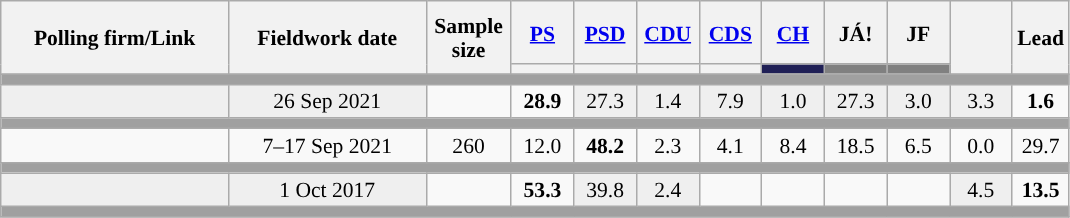<table class="wikitable sortable mw-datatable" style="text-align:center;font-size:90%;line-height:16px;">
<tr style="height:42px;">
<th style="width:145px;" rowspan="2">Polling firm/Link</th>
<th style="width:125px;" rowspan="2">Fieldwork date</th>
<th class="unsortable" style="width:50px;" rowspan="2">Sample size</th>
<th class="unsortable" style="width:35px;"><a href='#'>PS</a></th>
<th class="unsortable" style="width:35px;"><a href='#'>PSD</a></th>
<th class="unsortable" style="width:35px;"><a href='#'>CDU</a></th>
<th class="unsortable" style="width:35px;"><a href='#'>CDS</a></th>
<th class="unsortable" style="width:35px;"><a href='#'>CH</a></th>
<th class="unsortable" style="width:35px;">JÁ!</th>
<th class="unsortable" style="width:35px;">JF</th>
<th class="unsortable" style="width:35px;" rowspan="2"></th>
<th class="unsortable" style="width:30px;" rowspan="2">Lead</th>
</tr>
<tr>
<th class="unsortable" style="color:inherit;background:"></th>
<th class="unsortable" style="color:inherit;background:"></th>
<th class="unsortable" style="color:inherit;background:"></th>
<th class="unsortable" style="color:inherit;background:"></th>
<th class="sortable" style="background:#202056;"></th>
<th class="unsortable" style="color:inherit;background:gray;"></th>
<th class="unsortable" style="color:inherit;background:gray;"></th>
</tr>
<tr>
<td colspan="12" style="background:#A0A0A0"></td>
</tr>
<tr>
<td style="background:#EFEFEF;"><strong></strong></td>
<td style="background:#EFEFEF;" data-sort-value="2019-10-06">26 Sep 2021</td>
<td></td>
<td><strong>28.9</strong><br></td>
<td style="background:#EFEFEF;">27.3<br></td>
<td style="background:#EFEFEF;">1.4<br></td>
<td style="background:#EFEFEF;">7.9<br></td>
<td style="background:#EFEFEF;">1.0<br></td>
<td style="background:#EFEFEF;">27.3<br></td>
<td style="background:#EFEFEF;">3.0<br></td>
<td style="background:#EFEFEF;">3.3</td>
<td style="background:"><strong>1.6</strong></td>
</tr>
<tr>
<td colspan="12" style="background:#A0A0A0"></td>
</tr>
<tr>
<td align="center"></td>
<td align="center">7–17 Sep 2021</td>
<td align="center">260</td>
<td align="center">12.0</td>
<td align="center" ><strong>48.2</strong></td>
<td align="center">2.3</td>
<td align="center">4.1</td>
<td align="center">8.4</td>
<td align="center">18.5</td>
<td align="center">6.5</td>
<td align="center">0.0</td>
<td style="background:">29.7</td>
</tr>
<tr>
<td colspan="12" style="background:#A0A0A0"></td>
</tr>
<tr>
<td style="background:#EFEFEF;"><strong></strong></td>
<td style="background:#EFEFEF;" data-sort-value="2019-10-06">1 Oct 2017</td>
<td></td>
<td><strong>53.3</strong><br></td>
<td style="background:#EFEFEF;">39.8<br></td>
<td style="background:#EFEFEF;">2.4<br></td>
<td></td>
<td></td>
<td></td>
<td></td>
<td style="background:#EFEFEF;">4.5</td>
<td style="background:"><strong>13.5</strong></td>
</tr>
<tr>
<td colspan="12" style="background:#A0A0A0"></td>
</tr>
</table>
